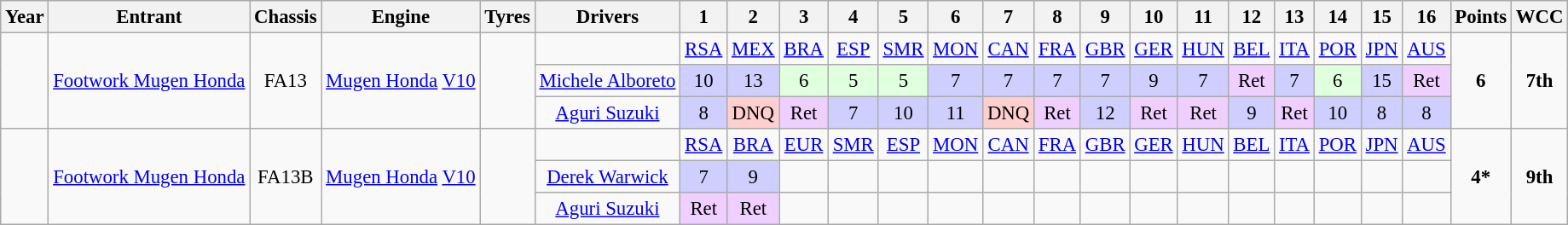<table class="wikitable" style="text-align:center; font-size:95%">
<tr>
<th>Year</th>
<th>Entrant</th>
<th>Chassis</th>
<th>Engine</th>
<th>Tyres</th>
<th>Drivers</th>
<th>1</th>
<th>2</th>
<th>3</th>
<th>4</th>
<th>5</th>
<th>6</th>
<th>7</th>
<th>8</th>
<th>9</th>
<th>10</th>
<th>11</th>
<th>12</th>
<th>13</th>
<th>14</th>
<th>15</th>
<th>16</th>
<th>Points</th>
<th>WCC</th>
</tr>
<tr>
<td rowspan="3"></td>
<td rowspan="3"><a href='#'>Footwork Mugen Honda</a></td>
<td rowspan="3">FA13</td>
<td rowspan="3"><a href='#'>Mugen Honda</a> <a href='#'>V10</a></td>
<td rowspan="3"></td>
<td></td>
<td><a href='#'>RSA</a></td>
<td><a href='#'>MEX</a></td>
<td><a href='#'>BRA</a></td>
<td><a href='#'>ESP</a></td>
<td><a href='#'>SMR</a></td>
<td><a href='#'>MON</a></td>
<td><a href='#'>CAN</a></td>
<td><a href='#'>FRA</a></td>
<td><a href='#'>GBR</a></td>
<td><a href='#'>GER</a></td>
<td><a href='#'>HUN</a></td>
<td><a href='#'>BEL</a></td>
<td><a href='#'>ITA</a></td>
<td><a href='#'>POR</a></td>
<td><a href='#'>JPN</a></td>
<td><a href='#'>AUS</a></td>
<td rowspan="3"><strong>6</strong></td>
<td rowspan="3"><strong>7th</strong></td>
</tr>
<tr>
<td><a href='#'>Michele Alboreto</a></td>
<td style="background:#CFCFFF;">10</td>
<td style="background:#CFCFFF;">13</td>
<td style="background:#DFFFDF;">6</td>
<td style="background:#DFFFDF;">5</td>
<td style="background:#DFFFDF;">5</td>
<td style="background:#CFCFFF;">7</td>
<td style="background:#CFCFFF;">7</td>
<td style="background:#CFCFFF;">7</td>
<td style="background:#CFCFFF;">7</td>
<td style="background:#CFCFFF;">9</td>
<td style="background:#CFCFFF;">7</td>
<td style="background:#EFCFFF;">Ret</td>
<td style="background:#CFCFFF;">7</td>
<td style="background:#DFFFDF;">6</td>
<td style="background:#CFCFFF;">15</td>
<td style="background:#EFCFFF;">Ret</td>
</tr>
<tr>
<td><a href='#'>Aguri Suzuki</a></td>
<td style="background:#CFCFFF;">8</td>
<td style="background:#FFCFCF;">DNQ</td>
<td style="background:#EFCFFF;">Ret</td>
<td style="background:#CFCFFF;">7</td>
<td style="background:#CFCFFF;">10</td>
<td style="background:#CFCFFF;">11</td>
<td style="background:#FFCFCF;">DNQ</td>
<td style="background:#EFCFFF;">Ret</td>
<td style="background:#CFCFFF;">12</td>
<td style="background:#EFCFFF;">Ret</td>
<td style="background:#EFCFFF;">Ret</td>
<td style="background:#CFCFFF;">9</td>
<td style="background:#EFCFFF;">Ret</td>
<td style="background:#CFCFFF;">10</td>
<td style="background:#CFCFFF;">8</td>
<td style="background:#CFCFFF;">8</td>
</tr>
<tr>
<td rowspan="3"></td>
<td rowspan="3"><a href='#'>Footwork Mugen Honda</a></td>
<td rowspan="3">FA13B</td>
<td rowspan="3"><a href='#'>Mugen Honda</a> <a href='#'>V10</a></td>
<td rowspan="3"></td>
<td></td>
<td><a href='#'>RSA</a></td>
<td><a href='#'>BRA</a></td>
<td><a href='#'>EUR</a></td>
<td><a href='#'>SMR</a></td>
<td><a href='#'>ESP</a></td>
<td><a href='#'>MON</a></td>
<td><a href='#'>CAN</a></td>
<td><a href='#'>FRA</a></td>
<td><a href='#'>GBR</a></td>
<td><a href='#'>GER</a></td>
<td><a href='#'>HUN</a></td>
<td><a href='#'>BEL</a></td>
<td><a href='#'>ITA</a></td>
<td><a href='#'>POR</a></td>
<td><a href='#'>JPN</a></td>
<td><a href='#'>AUS</a></td>
<td rowspan="3"><strong>4*</strong></td>
<td rowspan="3"><strong>9th</strong></td>
</tr>
<tr>
<td><a href='#'>Derek Warwick</a></td>
<td style="background:#CFCFFF;">7</td>
<td style="background:#CFCFFF;">9</td>
<td></td>
<td></td>
<td></td>
<td></td>
<td></td>
<td></td>
<td></td>
<td></td>
<td></td>
<td></td>
<td></td>
<td></td>
<td></td>
<td></td>
</tr>
<tr>
<td><a href='#'>Aguri Suzuki</a></td>
<td style="background:#EFCFFF;">Ret</td>
<td style="background:#EFCFFF;">Ret</td>
<td></td>
<td></td>
<td></td>
<td></td>
<td></td>
<td></td>
<td></td>
<td></td>
<td></td>
<td></td>
<td></td>
<td></td>
<td></td>
<td></td>
</tr>
</table>
